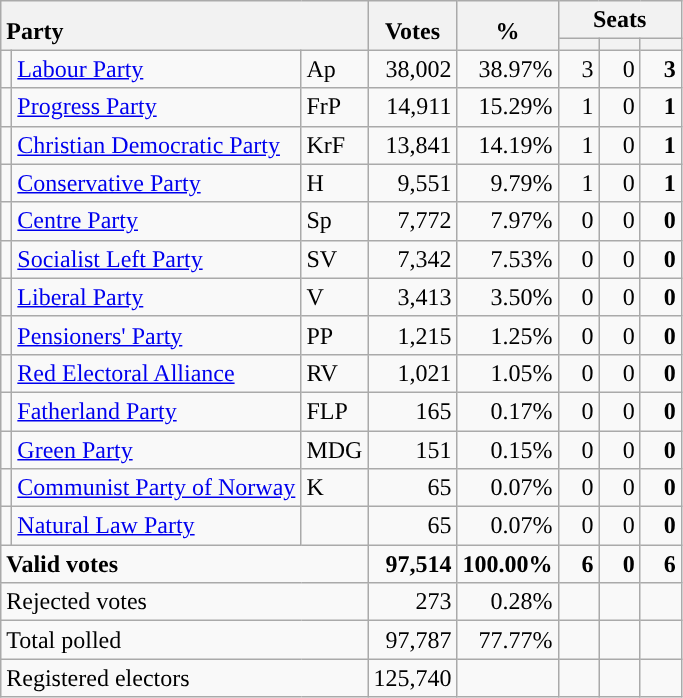<table class="wikitable" border="1" style="text-align:right;">
<tr>
<th style="text-align:left;" valign=bottom rowspan=2 colspan=3>Party</th>
<th align=center valign=bottom rowspan=2 width="50">Votes</th>
<th align=center valign=bottom rowspan=2 width="50">%</th>
<th colspan=3>Seats</th>
</tr>
<tr>
<th align=center valign=bottom width="20"><small></small></th>
<th align=center valign=bottom width="20"><small><a href='#'></a></small></th>
<th align=center valign=bottom width="20"><small></small></th>
</tr>
<tr>
<td style="color:inherit;background:"></td>
<td align=left><a href='#'>Labour Party</a></td>
<td align=left>Ap</td>
<td>38,002</td>
<td>38.97%</td>
<td>3</td>
<td>0</td>
<td><strong>3</strong></td>
</tr>
<tr>
<td style="color:inherit;background:"></td>
<td align=left><a href='#'>Progress Party</a></td>
<td align=left>FrP</td>
<td>14,911</td>
<td>15.29%</td>
<td>1</td>
<td>0</td>
<td><strong>1</strong></td>
</tr>
<tr>
<td style="color:inherit;background:"></td>
<td align=left><a href='#'>Christian Democratic Party</a></td>
<td align=left>KrF</td>
<td>13,841</td>
<td>14.19%</td>
<td>1</td>
<td>0</td>
<td><strong>1</strong></td>
</tr>
<tr>
<td style="color:inherit;background:"></td>
<td align=left><a href='#'>Conservative Party</a></td>
<td align=left>H</td>
<td>9,551</td>
<td>9.79%</td>
<td>1</td>
<td>0</td>
<td><strong>1</strong></td>
</tr>
<tr>
<td style="color:inherit;background:"></td>
<td align=left><a href='#'>Centre Party</a></td>
<td align=left>Sp</td>
<td>7,772</td>
<td>7.97%</td>
<td>0</td>
<td>0</td>
<td><strong>0</strong></td>
</tr>
<tr>
<td style="color:inherit;background:"></td>
<td align=left><a href='#'>Socialist Left Party</a></td>
<td align=left>SV</td>
<td>7,342</td>
<td>7.53%</td>
<td>0</td>
<td>0</td>
<td><strong>0</strong></td>
</tr>
<tr>
<td style="color:inherit;background:"></td>
<td align=left><a href='#'>Liberal Party</a></td>
<td align=left>V</td>
<td>3,413</td>
<td>3.50%</td>
<td>0</td>
<td>0</td>
<td><strong>0</strong></td>
</tr>
<tr>
<td style="color:inherit;background:"></td>
<td align=left><a href='#'>Pensioners' Party</a></td>
<td align=left>PP</td>
<td>1,215</td>
<td>1.25%</td>
<td>0</td>
<td>0</td>
<td><strong>0</strong></td>
</tr>
<tr>
<td style="color:inherit;background:"></td>
<td align=left><a href='#'>Red Electoral Alliance</a></td>
<td align=left>RV</td>
<td>1,021</td>
<td>1.05%</td>
<td>0</td>
<td>0</td>
<td><strong>0</strong></td>
</tr>
<tr>
<td style="color:inherit;background:"></td>
<td align=left><a href='#'>Fatherland Party</a></td>
<td align=left>FLP</td>
<td>165</td>
<td>0.17%</td>
<td>0</td>
<td>0</td>
<td><strong>0</strong></td>
</tr>
<tr>
<td style="color:inherit;background:"></td>
<td align=left><a href='#'>Green Party</a></td>
<td align=left>MDG</td>
<td>151</td>
<td>0.15%</td>
<td>0</td>
<td>0</td>
<td><strong>0</strong></td>
</tr>
<tr>
<td style="color:inherit;background:"></td>
<td align=left><a href='#'>Communist Party of Norway</a></td>
<td align=left>K</td>
<td>65</td>
<td>0.07%</td>
<td>0</td>
<td>0</td>
<td><strong>0</strong></td>
</tr>
<tr>
<td></td>
<td align=left><a href='#'>Natural Law Party</a></td>
<td align=left></td>
<td>65</td>
<td>0.07%</td>
<td>0</td>
<td>0</td>
<td><strong>0</strong></td>
</tr>
<tr style="font-weight:bold">
<td align=left colspan=3>Valid votes</td>
<td>97,514</td>
<td>100.00%</td>
<td>6</td>
<td>0</td>
<td>6</td>
</tr>
<tr>
<td align=left colspan=3>Rejected votes</td>
<td>273</td>
<td>0.28%</td>
<td></td>
<td></td>
<td></td>
</tr>
<tr>
<td align=left colspan=3>Total polled</td>
<td>97,787</td>
<td>77.77%</td>
<td></td>
<td></td>
<td></td>
</tr>
<tr>
<td align=left colspan=3>Registered electors</td>
<td>125,740</td>
<td></td>
<td></td>
<td></td>
<td></td>
</tr>
</table>
